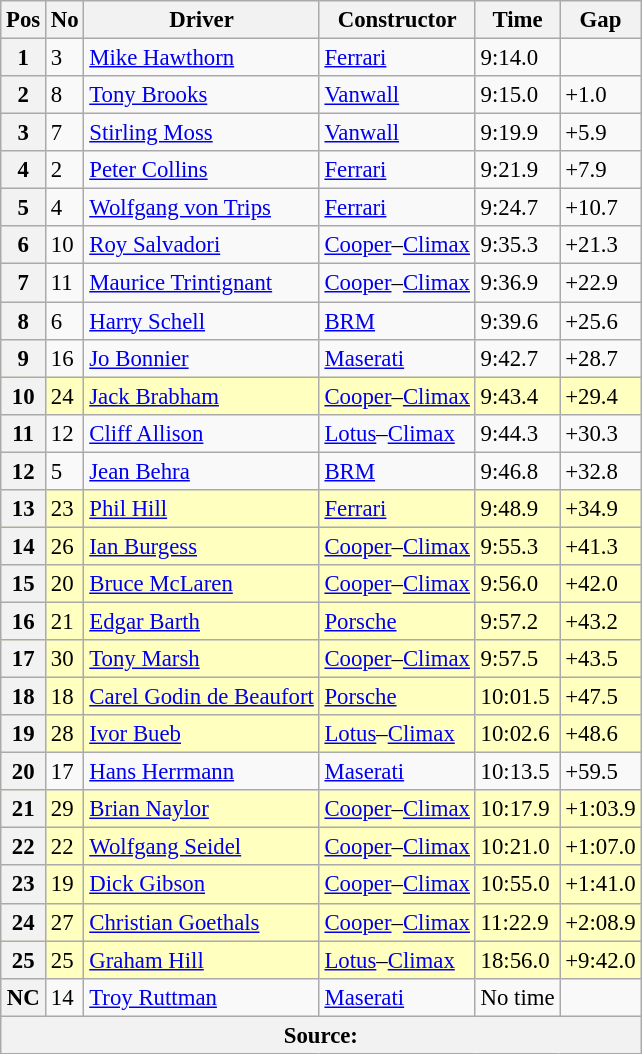<table class="wikitable sortable" style="font-size: 95%">
<tr>
<th>Pos</th>
<th>No</th>
<th>Driver</th>
<th>Constructor</th>
<th>Time</th>
<th>Gap</th>
</tr>
<tr>
<th>1</th>
<td>3</td>
<td> <a href='#'>Mike Hawthorn</a></td>
<td><a href='#'>Ferrari</a></td>
<td>9:14.0</td>
<td></td>
</tr>
<tr>
<th>2</th>
<td>8</td>
<td> <a href='#'>Tony Brooks</a></td>
<td><a href='#'>Vanwall</a></td>
<td>9:15.0</td>
<td>+1.0</td>
</tr>
<tr>
<th>3</th>
<td>7</td>
<td> <a href='#'>Stirling Moss</a></td>
<td><a href='#'>Vanwall</a></td>
<td>9:19.9</td>
<td>+5.9</td>
</tr>
<tr>
<th>4</th>
<td>2</td>
<td> <a href='#'>Peter Collins</a></td>
<td><a href='#'>Ferrari</a></td>
<td>9:21.9</td>
<td>+7.9</td>
</tr>
<tr>
<th>5</th>
<td>4</td>
<td> <a href='#'>Wolfgang von Trips</a></td>
<td><a href='#'>Ferrari</a></td>
<td>9:24.7</td>
<td>+10.7</td>
</tr>
<tr>
<th>6</th>
<td>10</td>
<td> <a href='#'>Roy Salvadori</a></td>
<td><a href='#'>Cooper</a>–<a href='#'>Climax</a></td>
<td>9:35.3</td>
<td>+21.3</td>
</tr>
<tr>
<th>7</th>
<td>11</td>
<td> <a href='#'>Maurice Trintignant</a></td>
<td><a href='#'>Cooper</a>–<a href='#'>Climax</a></td>
<td>9:36.9</td>
<td>+22.9</td>
</tr>
<tr>
<th>8</th>
<td>6</td>
<td> <a href='#'>Harry Schell</a></td>
<td><a href='#'>BRM</a></td>
<td>9:39.6</td>
<td>+25.6</td>
</tr>
<tr>
<th>9</th>
<td>16</td>
<td> <a href='#'>Jo Bonnier</a></td>
<td><a href='#'>Maserati</a></td>
<td>9:42.7</td>
<td>+28.7</td>
</tr>
<tr style="background:#ffffbf;">
<th>10</th>
<td>24</td>
<td> <a href='#'>Jack Brabham</a></td>
<td><a href='#'>Cooper</a>–<a href='#'>Climax</a></td>
<td>9:43.4</td>
<td>+29.4</td>
</tr>
<tr>
<th>11</th>
<td>12</td>
<td> <a href='#'>Cliff Allison</a></td>
<td><a href='#'>Lotus</a>–<a href='#'>Climax</a></td>
<td>9:44.3</td>
<td>+30.3</td>
</tr>
<tr>
<th>12</th>
<td>5</td>
<td> <a href='#'>Jean Behra</a></td>
<td><a href='#'>BRM</a></td>
<td>9:46.8</td>
<td>+32.8</td>
</tr>
<tr style="background:#ffffbf;">
<th>13</th>
<td>23</td>
<td> <a href='#'>Phil Hill</a></td>
<td><a href='#'>Ferrari</a></td>
<td>9:48.9</td>
<td>+34.9</td>
</tr>
<tr style="background:#ffffbf;">
<th>14</th>
<td>26</td>
<td> <a href='#'>Ian Burgess</a></td>
<td><a href='#'>Cooper</a>–<a href='#'>Climax</a></td>
<td>9:55.3</td>
<td>+41.3</td>
</tr>
<tr style="background:#ffffbf;">
<th>15</th>
<td>20</td>
<td> <a href='#'>Bruce McLaren</a></td>
<td><a href='#'>Cooper</a>–<a href='#'>Climax</a></td>
<td>9:56.0</td>
<td>+42.0</td>
</tr>
<tr style="background:#ffffbf;">
<th>16</th>
<td>21</td>
<td> <a href='#'>Edgar Barth</a></td>
<td><a href='#'>Porsche</a></td>
<td>9:57.2</td>
<td>+43.2</td>
</tr>
<tr style="background:#ffffbf;">
<th>17</th>
<td>30</td>
<td> <a href='#'>Tony Marsh</a></td>
<td><a href='#'>Cooper</a>–<a href='#'>Climax</a></td>
<td>9:57.5</td>
<td>+43.5</td>
</tr>
<tr style="background:#ffffbf;">
<th>18</th>
<td>18</td>
<td> <a href='#'>Carel Godin de Beaufort</a></td>
<td><a href='#'>Porsche</a></td>
<td>10:01.5</td>
<td>+47.5</td>
</tr>
<tr style="background:#ffffbf;">
<th>19</th>
<td>28</td>
<td> <a href='#'>Ivor Bueb</a></td>
<td><a href='#'>Lotus</a>–<a href='#'>Climax</a></td>
<td>10:02.6</td>
<td>+48.6</td>
</tr>
<tr>
<th>20</th>
<td>17</td>
<td> <a href='#'>Hans Herrmann</a></td>
<td><a href='#'>Maserati</a></td>
<td>10:13.5</td>
<td>+59.5</td>
</tr>
<tr style="background:#ffffbf;">
<th>21</th>
<td>29</td>
<td> <a href='#'>Brian Naylor</a></td>
<td><a href='#'>Cooper</a>–<a href='#'>Climax</a></td>
<td>10:17.9</td>
<td>+1:03.9</td>
</tr>
<tr style="background:#ffffbf;">
<th>22</th>
<td>22</td>
<td> <a href='#'>Wolfgang Seidel</a></td>
<td><a href='#'>Cooper</a>–<a href='#'>Climax</a></td>
<td>10:21.0</td>
<td>+1:07.0</td>
</tr>
<tr style="background:#ffffbf;">
<th>23</th>
<td>19</td>
<td> <a href='#'>Dick Gibson</a></td>
<td><a href='#'>Cooper</a>–<a href='#'>Climax</a></td>
<td>10:55.0</td>
<td>+1:41.0</td>
</tr>
<tr style="background:#ffffbf;">
<th>24</th>
<td>27</td>
<td> <a href='#'>Christian Goethals</a></td>
<td><a href='#'>Cooper</a>–<a href='#'>Climax</a></td>
<td>11:22.9</td>
<td>+2:08.9</td>
</tr>
<tr style="background:#ffffbf;">
<th>25</th>
<td>25</td>
<td> <a href='#'>Graham Hill</a></td>
<td><a href='#'>Lotus</a>–<a href='#'>Climax</a></td>
<td>18:56.0</td>
<td>+9:42.0</td>
</tr>
<tr>
<th>NC</th>
<td>14</td>
<td> <a href='#'>Troy Ruttman</a></td>
<td><a href='#'>Maserati</a></td>
<td>No time</td>
<td></td>
</tr>
<tr>
<th colspan=6>Source:</th>
</tr>
</table>
